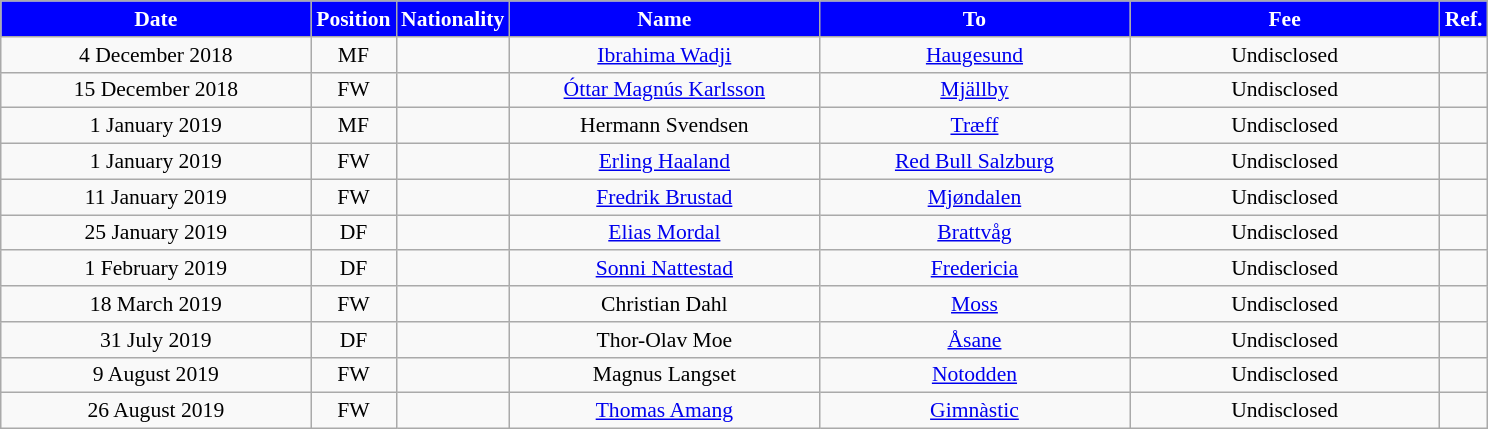<table class="wikitable"  style="text-align:center; font-size:90%; ">
<tr>
<th style="background:#00f; color:white; width:200px;">Date</th>
<th style="background:#00f; color:white; width:50px;">Position</th>
<th style="background:#00f; color:white; width:50px;">Nationality</th>
<th style="background:#00f; color:white; width:200px;">Name</th>
<th style="background:#00f; color:white; width:200px;">To</th>
<th style="background:#00f; color:white; width:200px;">Fee</th>
<th style="background:#00f; color:white; width:25px;">Ref.</th>
</tr>
<tr>
<td>4 December 2018</td>
<td>MF</td>
<td></td>
<td><a href='#'>Ibrahima Wadji</a></td>
<td><a href='#'>Haugesund</a></td>
<td>Undisclosed</td>
<td></td>
</tr>
<tr>
<td>15 December 2018</td>
<td>FW</td>
<td></td>
<td><a href='#'>Óttar Magnús Karlsson</a></td>
<td><a href='#'>Mjällby</a></td>
<td>Undisclosed</td>
<td></td>
</tr>
<tr>
<td>1 January 2019</td>
<td>MF</td>
<td></td>
<td>Hermann Svendsen</td>
<td><a href='#'>Træff</a></td>
<td>Undisclosed</td>
<td></td>
</tr>
<tr>
<td>1 January 2019</td>
<td>FW</td>
<td></td>
<td><a href='#'>Erling Haaland</a></td>
<td><a href='#'>Red Bull Salzburg</a></td>
<td>Undisclosed</td>
<td></td>
</tr>
<tr>
<td>11 January 2019</td>
<td>FW</td>
<td></td>
<td><a href='#'>Fredrik Brustad</a></td>
<td><a href='#'>Mjøndalen</a></td>
<td>Undisclosed</td>
<td></td>
</tr>
<tr>
<td>25 January 2019</td>
<td>DF</td>
<td></td>
<td><a href='#'>Elias Mordal</a></td>
<td><a href='#'>Brattvåg</a></td>
<td>Undisclosed</td>
<td></td>
</tr>
<tr>
<td>1 February 2019</td>
<td>DF</td>
<td></td>
<td><a href='#'>Sonni Nattestad</a></td>
<td><a href='#'>Fredericia</a></td>
<td>Undisclosed</td>
<td></td>
</tr>
<tr>
<td>18 March 2019</td>
<td>FW</td>
<td></td>
<td>Christian Dahl</td>
<td><a href='#'>Moss</a></td>
<td>Undisclosed</td>
<td></td>
</tr>
<tr>
<td>31 July 2019</td>
<td>DF</td>
<td></td>
<td>Thor-Olav Moe</td>
<td><a href='#'>Åsane</a></td>
<td>Undisclosed</td>
<td></td>
</tr>
<tr>
<td>9 August 2019</td>
<td>FW</td>
<td></td>
<td>Magnus Langset</td>
<td><a href='#'>Notodden</a></td>
<td>Undisclosed</td>
<td></td>
</tr>
<tr>
<td>26 August 2019</td>
<td>FW</td>
<td></td>
<td><a href='#'>Thomas Amang</a></td>
<td><a href='#'>Gimnàstic</a></td>
<td>Undisclosed</td>
<td></td>
</tr>
</table>
